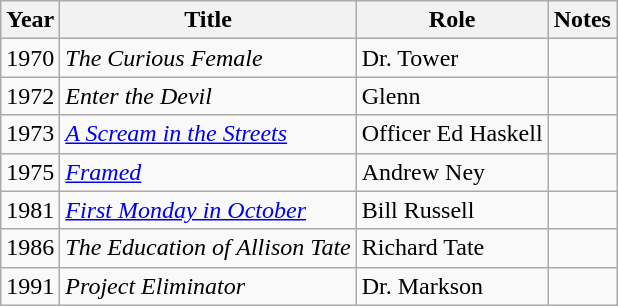<table class="wikitable sortable">
<tr>
<th>Year</th>
<th>Title</th>
<th>Role</th>
<th>Notes</th>
</tr>
<tr>
<td>1970</td>
<td><em>The Curious Female</em></td>
<td>Dr. Tower</td>
<td></td>
</tr>
<tr>
<td>1972</td>
<td><em>Enter the Devil</em></td>
<td>Glenn</td>
<td></td>
</tr>
<tr>
<td>1973</td>
<td><em><a href='#'>A Scream in the Streets</a></em></td>
<td>Officer Ed Haskell</td>
<td></td>
</tr>
<tr>
<td>1975</td>
<td><a href='#'><em>Framed</em></a></td>
<td>Andrew Ney</td>
<td></td>
</tr>
<tr>
<td>1981</td>
<td><a href='#'><em>First Monday in October</em></a></td>
<td>Bill Russell</td>
<td></td>
</tr>
<tr>
<td>1986</td>
<td><em>The Education of Allison Tate</em></td>
<td>Richard Tate</td>
<td></td>
</tr>
<tr>
<td>1991</td>
<td><em>Project Eliminator</em></td>
<td>Dr. Markson</td>
<td></td>
</tr>
</table>
